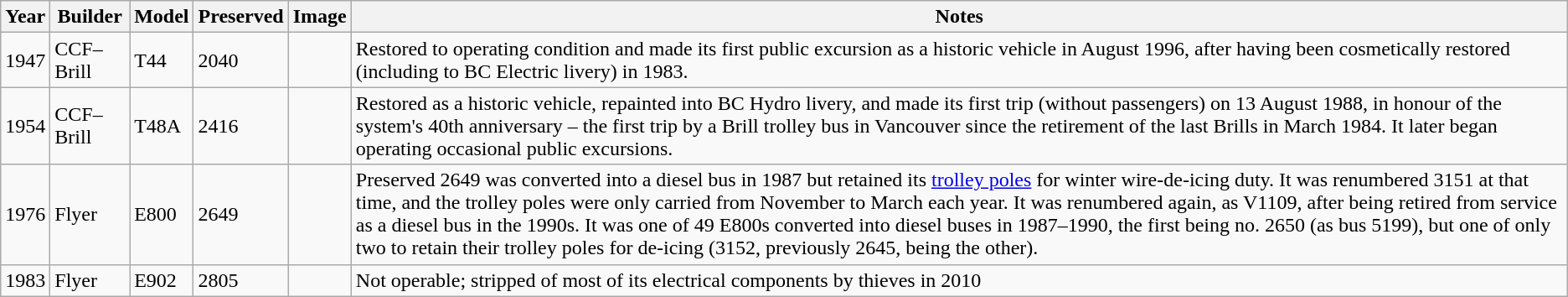<table class=wikitable>
<tr>
<th>Year</th>
<th>Builder</th>
<th>Model</th>
<th>Preserved</th>
<th>Image</th>
<th>Notes</th>
</tr>
<tr>
<td>1947</td>
<td>CCF–Brill</td>
<td>T44</td>
<td>2040</td>
<td></td>
<td>Restored to operating condition and made its first public excursion as a historic vehicle in August 1996, after having been cosmetically restored (including to BC Electric livery) in 1983.</td>
</tr>
<tr>
<td>1954</td>
<td>CCF–Brill</td>
<td>T48A</td>
<td>2416</td>
<td></td>
<td>Restored as a historic vehicle, repainted into BC Hydro livery, and made its first trip (without passengers) on 13 August 1988, in honour of the system's 40th anniversary – the first trip by a Brill trolley bus in Vancouver since the retirement of the last Brills in March 1984. It later began operating occasional public excursions.</td>
</tr>
<tr>
<td>1976</td>
<td>Flyer</td>
<td>E800</td>
<td>2649</td>
<td></td>
<td>Preserved 2649 was converted into a diesel bus in 1987 but retained its <a href='#'>trolley poles</a> for winter wire-de-icing duty. It was renumbered 3151 at that time, and the trolley poles were only carried from November to March each year. It was renumbered again, as V1109, after being retired from service as a diesel bus in the 1990s. It was one of 49 E800s converted into diesel buses in 1987–1990, the first being no. 2650 (as bus 5199), but one of only two to retain their trolley poles for de-icing (3152,  previously 2645, being the other).</td>
</tr>
<tr>
<td>1983</td>
<td>Flyer</td>
<td>E902</td>
<td>2805</td>
<td></td>
<td>Not operable; stripped of most of its electrical components by thieves in 2010</td>
</tr>
</table>
